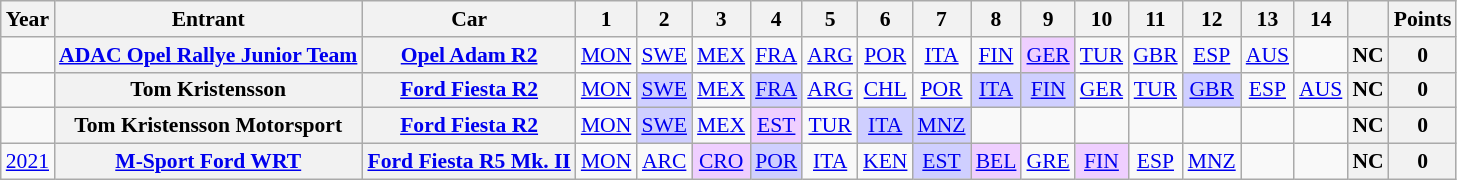<table class="wikitable" style="text-align:center; font-size:90%">
<tr>
<th>Year</th>
<th>Entrant</th>
<th>Car</th>
<th>1</th>
<th>2</th>
<th>3</th>
<th>4</th>
<th>5</th>
<th>6</th>
<th>7</th>
<th>8</th>
<th>9</th>
<th>10</th>
<th>11</th>
<th>12</th>
<th>13</th>
<th>14</th>
<th></th>
<th>Points</th>
</tr>
<tr>
<td></td>
<th><a href='#'>ADAC Opel Rallye Junior Team</a></th>
<th><a href='#'>Opel Adam R2</a></th>
<td><a href='#'>MON</a></td>
<td><a href='#'>SWE</a></td>
<td><a href='#'>MEX</a></td>
<td><a href='#'>FRA</a></td>
<td><a href='#'>ARG</a></td>
<td><a href='#'>POR</a></td>
<td><a href='#'>ITA</a></td>
<td><a href='#'>FIN</a></td>
<td style="background:#EFCFFF;"><a href='#'>GER</a><br></td>
<td><a href='#'>TUR</a></td>
<td><a href='#'>GBR</a></td>
<td><a href='#'>ESP</a></td>
<td><a href='#'>AUS</a></td>
<td></td>
<th>NC</th>
<th>0</th>
</tr>
<tr>
<td></td>
<th>Tom Kristensson</th>
<th><a href='#'>Ford Fiesta R2</a></th>
<td><a href='#'>MON</a></td>
<td style="background:#CFCFFF;"><a href='#'>SWE</a><br></td>
<td><a href='#'>MEX</a></td>
<td style="background:#CFCFFF;"><a href='#'>FRA</a><br></td>
<td><a href='#'>ARG</a></td>
<td><a href='#'>CHL</a></td>
<td><a href='#'>POR</a></td>
<td style="background:#CFCFFF;"><a href='#'>ITA</a><br></td>
<td style="background:#CFCFFF;"><a href='#'>FIN</a><br></td>
<td><a href='#'>GER</a></td>
<td><a href='#'>TUR</a></td>
<td style="background:#CFCFFF;"><a href='#'>GBR</a><br></td>
<td><a href='#'>ESP</a></td>
<td><a href='#'>AUS</a><br></td>
<th>NC</th>
<th>0</th>
</tr>
<tr>
<td></td>
<th>Tom Kristensson Motorsport</th>
<th><a href='#'>Ford Fiesta R2</a></th>
<td><a href='#'>MON</a></td>
<td style="background:#CFCFFF;"><a href='#'>SWE</a><br></td>
<td><a href='#'>MEX</a></td>
<td style="background:#EFCFFF;"><a href='#'>EST</a><br></td>
<td><a href='#'>TUR</a></td>
<td style="background:#CFCFFF;"><a href='#'>ITA</a><br></td>
<td style="background:#CFCFFF;"><a href='#'>MNZ</a><br></td>
<td></td>
<td></td>
<td></td>
<td></td>
<td></td>
<td></td>
<td></td>
<th>NC</th>
<th>0</th>
</tr>
<tr>
<td><a href='#'>2021</a></td>
<th><a href='#'>M-Sport Ford WRT</a></th>
<th><a href='#'>Ford Fiesta R5 Mk. II</a></th>
<td><a href='#'>MON</a></td>
<td><a href='#'>ARC</a></td>
<td style="background:#EFCFFF;"><a href='#'>CRO</a><br></td>
<td style="background:#CFCFFF;"><a href='#'>POR</a><br></td>
<td><a href='#'>ITA</a></td>
<td><a href='#'>KEN</a></td>
<td style="background:#CFCFFF;"><a href='#'>EST</a><br></td>
<td style="background:#EFCFFF;"><a href='#'>BEL</a><br></td>
<td><a href='#'>GRE</a></td>
<td style="background:#EFCFFF;"><a href='#'>FIN</a><br></td>
<td><a href='#'>ESP</a></td>
<td><a href='#'>MNZ</a></td>
<td></td>
<td></td>
<th>NC</th>
<th>0</th>
</tr>
</table>
